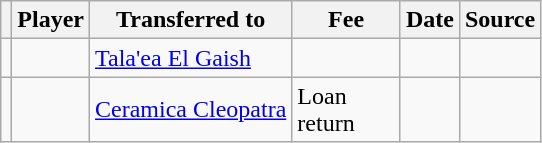<table class="wikitable plainrowheaders sortable">
<tr>
<th></th>
<th scope="col">Player</th>
<th>Transferred to</th>
<th style="width: 65px;">Fee</th>
<th scope="col">Date</th>
<th scope="col">Source</th>
</tr>
<tr>
<td align="center"></td>
<td></td>
<td> <a href='#'>Tala'ea El Gaish</a></td>
<td></td>
<td></td>
<td></td>
</tr>
<tr>
<td align="center"></td>
<td></td>
<td> <a href='#'>Ceramica Cleopatra</a></td>
<td>Loan return</td>
<td></td>
<td></td>
</tr>
</table>
